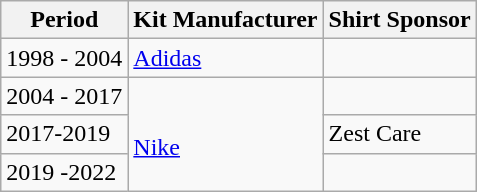<table class="wikitable">
<tr>
<th><strong>Period</strong></th>
<th><strong>Kit Manufacturer</strong></th>
<th><strong>Shirt Sponsor</strong></th>
</tr>
<tr>
<td>1998  - 2004</td>
<td><a href='#'>Adidas</a></td>
<td></td>
</tr>
<tr>
<td>2004  - 2017</td>
<td rowspan="3"><br><a href='#'>Nike</a></td>
<td></td>
</tr>
<tr>
<td>2017-2019</td>
<td>Zest Care </td>
</tr>
<tr>
<td>2019  -2022</td>
<td></td>
</tr>
</table>
